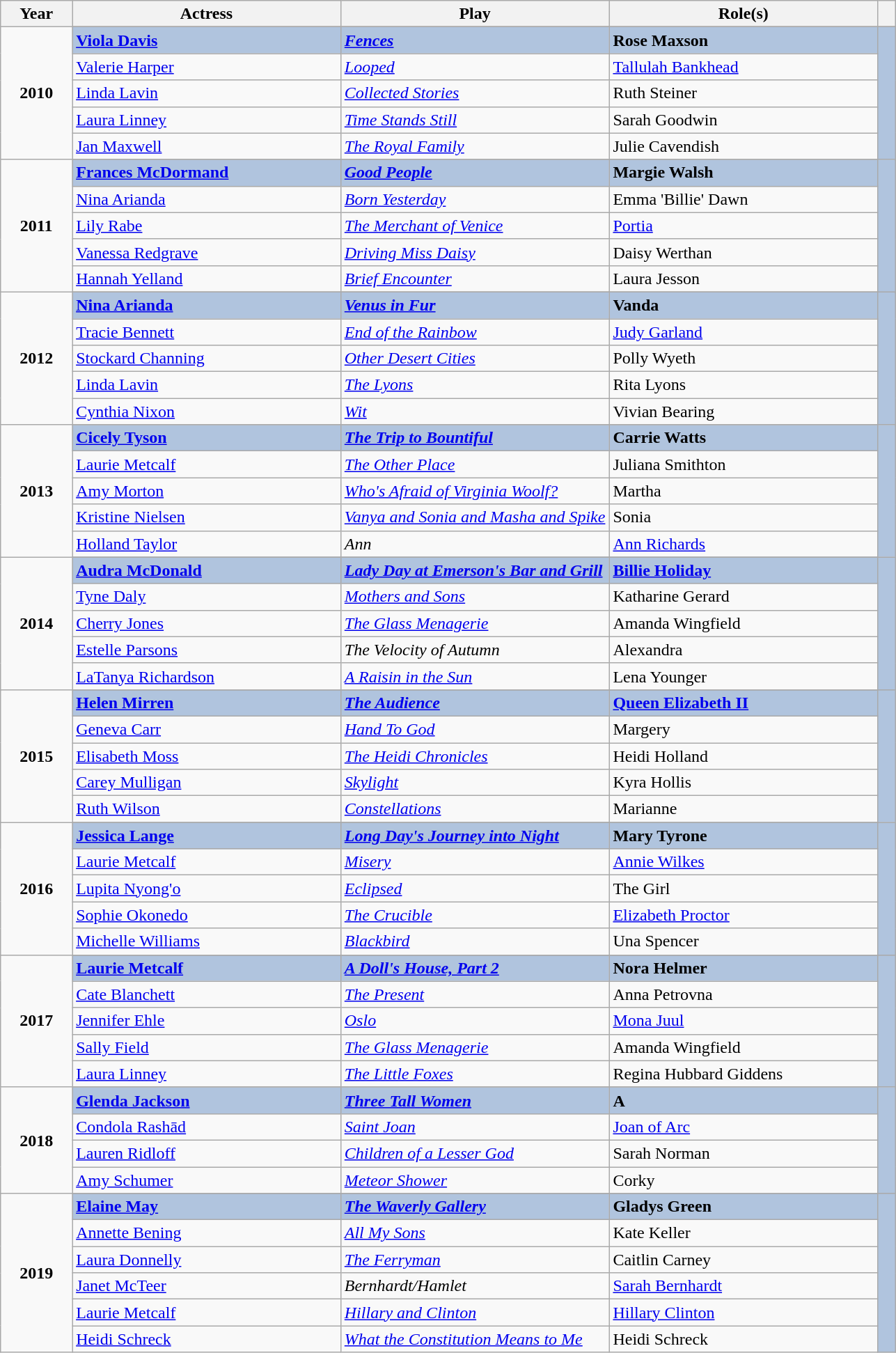<table class="wikitable sortable">
<tr>
<th scope="col" style="width:8%;">Year</th>
<th scope="col" style="width:30%;">Actress</th>
<th scope="col" style="width:30%;">Play</th>
<th scope="col" style="width:30%;">Role(s)</th>
<th scope="col" style="width:2%;" class="unsortable"></th>
</tr>
<tr>
<td rowspan="6" align="center"><strong>2010</strong> <br> </td>
</tr>
<tr style="background:#B0C4DE">
<td><strong><a href='#'>Viola Davis</a></strong></td>
<td><strong><em><a href='#'>Fences</a></em></strong></td>
<td><strong>Rose Maxson</strong></td>
<td rowspan="6" align="center"></td>
</tr>
<tr>
<td><a href='#'>Valerie Harper</a></td>
<td><em><a href='#'>Looped</a></em></td>
<td><a href='#'>Tallulah Bankhead</a></td>
</tr>
<tr>
<td><a href='#'>Linda Lavin</a></td>
<td><em><a href='#'>Collected Stories</a></em></td>
<td>Ruth Steiner</td>
</tr>
<tr>
<td><a href='#'>Laura Linney</a></td>
<td><em><a href='#'>Time Stands Still</a></em></td>
<td>Sarah Goodwin</td>
</tr>
<tr>
<td><a href='#'>Jan Maxwell</a></td>
<td><em><a href='#'>The Royal Family</a></em></td>
<td>Julie Cavendish</td>
</tr>
<tr>
<td rowspan="6" align="center"><strong>2011</strong> <br> </td>
</tr>
<tr style="background:#B0C4DE">
<td><strong><a href='#'>Frances McDormand</a></strong></td>
<td><strong><em><a href='#'>Good People</a></em></strong></td>
<td><strong>Margie Walsh</strong></td>
<td rowspan="6" align="center"></td>
</tr>
<tr>
<td><a href='#'>Nina Arianda</a></td>
<td><em><a href='#'>Born Yesterday</a></em></td>
<td>Emma 'Billie' Dawn</td>
</tr>
<tr>
<td><a href='#'>Lily Rabe</a></td>
<td><em><a href='#'>The Merchant of Venice</a></em></td>
<td><a href='#'>Portia</a></td>
</tr>
<tr>
<td><a href='#'>Vanessa Redgrave</a></td>
<td><em><a href='#'>Driving Miss Daisy</a></em></td>
<td>Daisy Werthan</td>
</tr>
<tr>
<td><a href='#'>Hannah Yelland</a></td>
<td><em><a href='#'>Brief Encounter</a></em></td>
<td>Laura Jesson</td>
</tr>
<tr>
<td rowspan="6" align="center"><strong>2012</strong> <br> </td>
</tr>
<tr style="background:#B0C4DE">
<td><strong><a href='#'>Nina Arianda</a></strong></td>
<td><strong><em><a href='#'>Venus in Fur</a></em></strong></td>
<td><strong>Vanda</strong></td>
<td rowspan="6" align="center"></td>
</tr>
<tr>
<td><a href='#'>Tracie Bennett</a></td>
<td><em><a href='#'>End of the Rainbow</a></em></td>
<td><a href='#'>Judy Garland</a></td>
</tr>
<tr>
<td><a href='#'>Stockard Channing</a></td>
<td><em><a href='#'>Other Desert Cities</a></em></td>
<td>Polly Wyeth</td>
</tr>
<tr>
<td><a href='#'>Linda Lavin</a></td>
<td><em><a href='#'>The Lyons</a></em></td>
<td>Rita Lyons</td>
</tr>
<tr>
<td><a href='#'>Cynthia Nixon</a></td>
<td><em><a href='#'>Wit</a></em></td>
<td>Vivian Bearing</td>
</tr>
<tr>
<td rowspan="6" align="center"><strong>2013</strong> <br> </td>
</tr>
<tr style="background:#B0C4DE">
<td><strong><a href='#'>Cicely Tyson</a></strong></td>
<td><strong><em><a href='#'>The Trip to Bountiful</a></em></strong></td>
<td><strong>Carrie Watts</strong></td>
<td rowspan="6" align="center"></td>
</tr>
<tr>
<td><a href='#'>Laurie Metcalf</a></td>
<td><em><a href='#'>The Other Place</a></em></td>
<td>Juliana Smithton</td>
</tr>
<tr>
<td><a href='#'>Amy Morton</a></td>
<td><em><a href='#'>Who's Afraid of Virginia Woolf?</a></em></td>
<td>Martha</td>
</tr>
<tr>
<td><a href='#'>Kristine Nielsen</a></td>
<td><em><a href='#'>Vanya and Sonia and Masha and Spike</a></em></td>
<td>Sonia</td>
</tr>
<tr>
<td><a href='#'>Holland Taylor</a></td>
<td><em>Ann</em></td>
<td><a href='#'>Ann Richards</a></td>
</tr>
<tr>
<td rowspan="6" align="center"><strong>2014</strong> <br> </td>
</tr>
<tr style="background:#B0C4DE">
<td><strong><a href='#'>Audra McDonald</a></strong></td>
<td><strong><em><a href='#'>Lady Day at Emerson's Bar and Grill</a></em></strong></td>
<td><strong><a href='#'>Billie Holiday</a></strong></td>
<td rowspan="6" align="center"></td>
</tr>
<tr>
<td><a href='#'>Tyne Daly</a></td>
<td><em><a href='#'>Mothers and Sons</a></em></td>
<td>Katharine Gerard</td>
</tr>
<tr>
<td><a href='#'>Cherry Jones</a></td>
<td><em><a href='#'>The Glass Menagerie</a></em></td>
<td>Amanda Wingfield</td>
</tr>
<tr>
<td><a href='#'>Estelle Parsons</a></td>
<td><em>The Velocity of Autumn</em></td>
<td>Alexandra</td>
</tr>
<tr>
<td><a href='#'>LaTanya Richardson</a></td>
<td><em><a href='#'>A Raisin in the Sun</a></em></td>
<td>Lena Younger</td>
</tr>
<tr>
<td rowspan="6" align="center"><strong>2015</strong> <br> </td>
</tr>
<tr style="background:#B0C4DE">
<td><strong><a href='#'>Helen Mirren</a></strong></td>
<td><strong><em><a href='#'>The Audience</a></em></strong></td>
<td><strong><a href='#'>Queen Elizabeth II</a></strong></td>
<td rowspan="6" align="center"></td>
</tr>
<tr>
<td><a href='#'>Geneva Carr</a></td>
<td><em><a href='#'>Hand To God</a></em></td>
<td>Margery</td>
</tr>
<tr>
<td><a href='#'>Elisabeth Moss</a></td>
<td><em><a href='#'>The Heidi Chronicles</a></em></td>
<td>Heidi Holland</td>
</tr>
<tr>
<td><a href='#'>Carey Mulligan</a></td>
<td><em><a href='#'>Skylight</a></em></td>
<td>Kyra Hollis</td>
</tr>
<tr>
<td><a href='#'>Ruth Wilson</a></td>
<td><em><a href='#'>Constellations</a></em></td>
<td>Marianne</td>
</tr>
<tr>
<td rowspan="6" align="center"><strong>2016</strong> <br> </td>
</tr>
<tr style="background:#B0C4DE">
<td><strong><a href='#'>Jessica Lange</a></strong></td>
<td><strong><em><a href='#'>Long Day's Journey into Night</a></em></strong></td>
<td><strong>Mary Tyrone</strong></td>
<td rowspan="6" align="center"></td>
</tr>
<tr>
<td><a href='#'>Laurie Metcalf</a></td>
<td><em><a href='#'>Misery</a></em></td>
<td><a href='#'>Annie Wilkes</a></td>
</tr>
<tr>
<td><a href='#'>Lupita Nyong'o</a></td>
<td><em><a href='#'>Eclipsed</a></em></td>
<td>The Girl</td>
</tr>
<tr>
<td><a href='#'>Sophie Okonedo</a></td>
<td><em><a href='#'>The Crucible</a></em></td>
<td><a href='#'>Elizabeth Proctor</a></td>
</tr>
<tr>
<td><a href='#'>Michelle Williams</a></td>
<td><em><a href='#'>Blackbird</a></em></td>
<td>Una Spencer</td>
</tr>
<tr>
<td rowspan="6" align="center"><strong>2017</strong> <br> </td>
</tr>
<tr style="background:#B0C4DE">
<td><strong><a href='#'>Laurie Metcalf</a></strong></td>
<td><strong><em><a href='#'>A Doll's House, Part 2</a></em></strong></td>
<td><strong>Nora Helmer</strong></td>
<td rowspan="6" align="center"></td>
</tr>
<tr>
<td><a href='#'>Cate Blanchett</a></td>
<td><em><a href='#'>The Present</a></em></td>
<td>Anna Petrovna</td>
</tr>
<tr>
<td><a href='#'>Jennifer Ehle</a></td>
<td><em><a href='#'>Oslo</a></em></td>
<td><a href='#'>Mona Juul</a></td>
</tr>
<tr>
<td><a href='#'>Sally Field</a></td>
<td><em><a href='#'>The Glass Menagerie</a></em></td>
<td>Amanda Wingfield</td>
</tr>
<tr>
<td><a href='#'>Laura Linney</a></td>
<td><em><a href='#'>The Little Foxes</a></em></td>
<td>Regina Hubbard Giddens</td>
</tr>
<tr>
<td rowspan="5" align="center"><strong>2018</strong> <br> </td>
</tr>
<tr style="background:#B0C4DE">
<td><strong><a href='#'>Glenda Jackson</a></strong></td>
<td><strong><em><a href='#'>Three Tall Women</a></em></strong></td>
<td><strong>A</strong></td>
<td rowspan="5" align="center"></td>
</tr>
<tr>
<td><a href='#'>Condola Rashād</a></td>
<td><em><a href='#'>Saint Joan</a></em></td>
<td><a href='#'>Joan of Arc</a></td>
</tr>
<tr>
<td><a href='#'>Lauren Ridloff</a></td>
<td><em><a href='#'>Children of a Lesser God</a></em></td>
<td>Sarah Norman</td>
</tr>
<tr>
<td><a href='#'>Amy Schumer</a></td>
<td><em><a href='#'>Meteor Shower</a></em></td>
<td>Corky</td>
</tr>
<tr>
<td rowspan="7" align="center"><strong>2019</strong> <br> </td>
</tr>
<tr style="background:#B0C4DE">
<td><strong><a href='#'>Elaine May</a></strong></td>
<td><strong><em><a href='#'>The Waverly Gallery</a></em></strong></td>
<td><strong>Gladys Green </strong></td>
<td rowspan="7" align="center"></td>
</tr>
<tr>
<td><a href='#'>Annette Bening</a></td>
<td><em><a href='#'>All My Sons</a></em></td>
<td>Kate Keller</td>
</tr>
<tr>
<td><a href='#'>Laura Donnelly</a></td>
<td><em><a href='#'>The Ferryman</a></em></td>
<td>Caitlin Carney</td>
</tr>
<tr>
<td><a href='#'>Janet McTeer</a></td>
<td><em>Bernhardt/Hamlet</em></td>
<td><a href='#'>Sarah Bernhardt</a></td>
</tr>
<tr>
<td><a href='#'>Laurie Metcalf</a></td>
<td><em><a href='#'>Hillary and Clinton</a></em></td>
<td><a href='#'>Hillary Clinton</a></td>
</tr>
<tr>
<td><a href='#'>Heidi Schreck</a></td>
<td><em><a href='#'>What the Constitution Means to Me</a></em></td>
<td>Heidi Schreck</td>
</tr>
</table>
